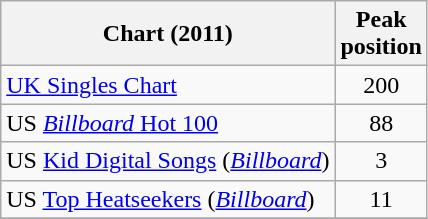<table class="wikitable sortable">
<tr>
<th scope="col">Chart (2011)</th>
<th scope="col">Peak<br>position</th>
</tr>
<tr>
<td><a href='#'>UK Singles Chart</a></td>
<td style="text-align:center;">200</td>
</tr>
<tr>
<td>US <a href='#'><em>Billboard</em> Hot 100</a></td>
<td style="text-align:center;">88</td>
</tr>
<tr>
<td>US <a href='#'>Kid Digital Songs</a> (<em><a href='#'>Billboard</a></em>)</td>
<td style="text-align:center;">3</td>
</tr>
<tr>
<td>US <a href='#'>Top Heatseekers</a> (<em><a href='#'>Billboard</a></em>)</td>
<td style="text-align:center;">11</td>
</tr>
<tr>
</tr>
</table>
